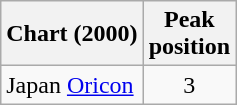<table class="wikitable">
<tr>
<th>Chart (2000)</th>
<th>Peak<br>position</th>
</tr>
<tr>
<td>Japan <a href='#'>Oricon</a></td>
<td align="center">3</td>
</tr>
</table>
